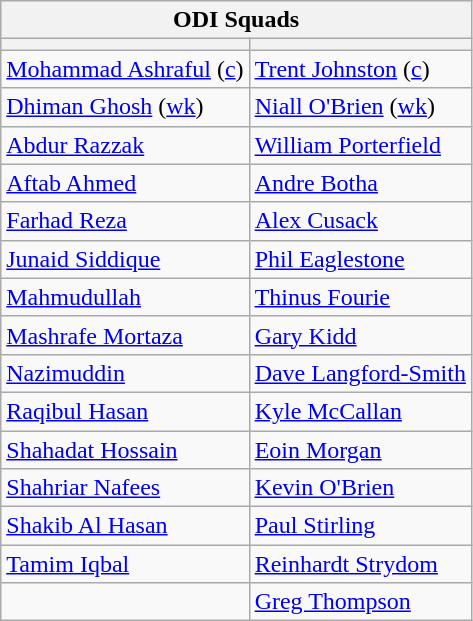<table class="wikitable">
<tr>
<th colspan=2>ODI Squads</th>
</tr>
<tr>
<th></th>
<th></th>
</tr>
<tr>
<td><a href='#'>Mohammad Ashraful</a> (<a href='#'>c</a>)</td>
<td><a href='#'>Trent Johnston</a> (<a href='#'>c</a>)</td>
</tr>
<tr>
<td><a href='#'>Dhiman Ghosh</a> (<a href='#'>wk</a>)</td>
<td><a href='#'>Niall O'Brien</a> (<a href='#'>wk</a>)</td>
</tr>
<tr>
<td><a href='#'>Abdur Razzak</a></td>
<td><a href='#'>William Porterfield</a></td>
</tr>
<tr>
<td><a href='#'>Aftab Ahmed</a></td>
<td><a href='#'>Andre Botha</a></td>
</tr>
<tr>
<td><a href='#'>Farhad Reza</a></td>
<td><a href='#'>Alex Cusack</a></td>
</tr>
<tr>
<td><a href='#'>Junaid Siddique</a></td>
<td><a href='#'>Phil Eaglestone</a></td>
</tr>
<tr>
<td><a href='#'>Mahmudullah</a></td>
<td><a href='#'>Thinus Fourie</a></td>
</tr>
<tr>
<td><a href='#'>Mashrafe Mortaza</a></td>
<td><a href='#'>Gary Kidd</a></td>
</tr>
<tr>
<td><a href='#'>Nazimuddin</a></td>
<td><a href='#'>Dave Langford-Smith</a></td>
</tr>
<tr>
<td><a href='#'>Raqibul Hasan</a></td>
<td><a href='#'>Kyle McCallan</a></td>
</tr>
<tr>
<td><a href='#'>Shahadat Hossain</a></td>
<td><a href='#'>Eoin Morgan</a></td>
</tr>
<tr>
<td><a href='#'>Shahriar Nafees</a></td>
<td><a href='#'>Kevin O'Brien</a></td>
</tr>
<tr>
<td><a href='#'>Shakib Al Hasan</a></td>
<td><a href='#'>Paul Stirling</a></td>
</tr>
<tr>
<td><a href='#'>Tamim Iqbal</a></td>
<td><a href='#'>Reinhardt Strydom</a></td>
</tr>
<tr>
<td></td>
<td><a href='#'>Greg Thompson</a></td>
</tr>
</table>
